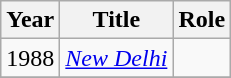<table class="wikitable sortable">
<tr>
<th>Year</th>
<th>Title</th>
<th>Role</th>
</tr>
<tr>
<td>1988</td>
<td><em><a href='#'>New Delhi</a></em></td>
<td></td>
</tr>
<tr>
</tr>
</table>
